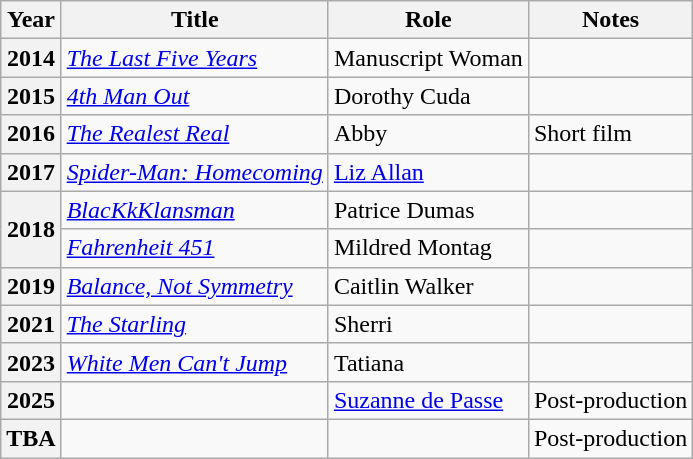<table class="wikitable sortable plainrowheaders sortable" style="margin-right: 0;">
<tr>
<th scope="col">Year</th>
<th scope="col">Title</th>
<th scope="col">Role</th>
<th scope="col" class="unsortable">Notes</th>
</tr>
<tr>
<th scope="row">2014</th>
<td><em><a href='#'>The Last Five Years</a></em></td>
<td>Manuscript Woman</td>
<td></td>
</tr>
<tr>
<th scope="row">2015</th>
<td><em><a href='#'>4th Man Out</a></em></td>
<td>Dorothy Cuda</td>
<td></td>
</tr>
<tr>
<th scope="row">2016</th>
<td><em><a href='#'>The Realest Real</a></em></td>
<td>Abby</td>
<td>Short film</td>
</tr>
<tr>
<th scope="row">2017</th>
<td><em><a href='#'>Spider-Man: Homecoming</a></em></td>
<td><a href='#'>Liz Allan</a></td>
<td></td>
</tr>
<tr>
<th scope="row" rowspan="2">2018</th>
<td><em><a href='#'>BlacKkKlansman</a></em></td>
<td>Patrice Dumas</td>
<td></td>
</tr>
<tr>
<td><em><a href='#'>Fahrenheit 451</a></em></td>
<td>Mildred Montag</td>
<td></td>
</tr>
<tr>
<th scope="row">2019</th>
<td><em><a href='#'>Balance, Not Symmetry</a></em></td>
<td>Caitlin Walker</td>
<td></td>
</tr>
<tr>
<th scope="row">2021</th>
<td><em><a href='#'>The Starling</a></em></td>
<td>Sherri</td>
<td></td>
</tr>
<tr>
<th scope="row">2023</th>
<td><em><a href='#'>White Men Can't Jump</a></em></td>
<td>Tatiana</td>
<td></td>
</tr>
<tr>
<th scope="row">2025</th>
<td></td>
<td><a href='#'>Suzanne de Passe</a></td>
<td>Post-production</td>
</tr>
<tr>
<th scope="row">TBA</th>
<td></td>
<td></td>
<td>Post-production</td>
</tr>
</table>
